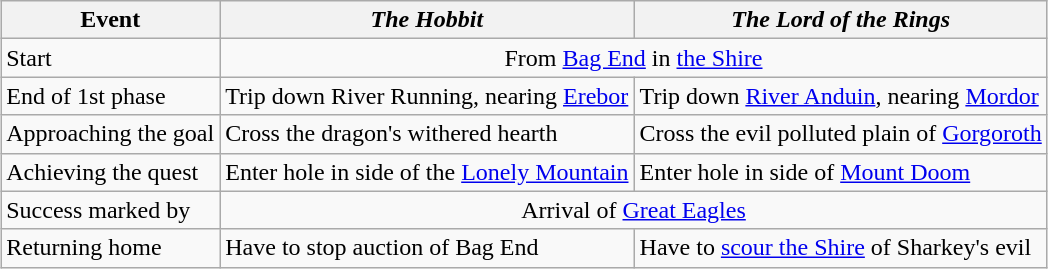<table class="wikitable" style="margin: 1em auto;">
<tr>
<th>Event</th>
<th><em>The Hobbit</em></th>
<th><em>The Lord of the Rings</em></th>
</tr>
<tr>
<td>Start</td>
<td colspan=2 style="text-align: center;">From <a href='#'>Bag End</a> in <a href='#'>the Shire</a></td>
</tr>
<tr>
<td>End of 1st phase</td>
<td>Trip down River Running, nearing <a href='#'>Erebor</a></td>
<td>Trip down <a href='#'>River Anduin</a>, nearing <a href='#'>Mordor</a></td>
</tr>
<tr>
<td>Approaching the goal</td>
<td>Cross the dragon's withered hearth</td>
<td>Cross the evil polluted plain of <a href='#'>Gorgoroth</a></td>
</tr>
<tr>
<td>Achieving the quest</td>
<td>Enter hole in side of the <a href='#'>Lonely Mountain</a></td>
<td>Enter hole in side of <a href='#'>Mount Doom</a></td>
</tr>
<tr>
<td>Success marked by</td>
<td colspan=2 style="text-align: center;">Arrival of <a href='#'>Great Eagles</a></td>
</tr>
<tr>
<td>Returning home</td>
<td>Have to stop auction of Bag End</td>
<td>Have to <a href='#'>scour the Shire</a> of Sharkey's evil</td>
</tr>
</table>
